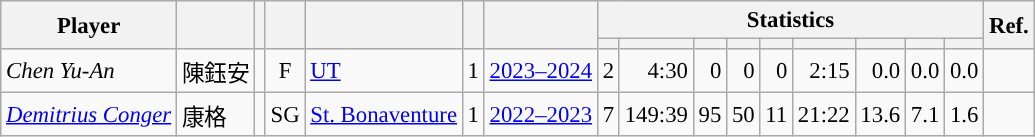<table class="wikitable sortable" style="font-size:95%; text-align:right;">
<tr>
<th rowspan="2">Player</th>
<th rowspan="2"></th>
<th rowspan="2"></th>
<th rowspan="2"></th>
<th rowspan="2"></th>
<th rowspan="2"></th>
<th rowspan="2"></th>
<th colspan="9">Statistics</th>
<th rowspan="2">Ref.</th>
</tr>
<tr>
<th></th>
<th></th>
<th></th>
<th></th>
<th></th>
<th></th>
<th></th>
<th></th>
<th></th>
</tr>
<tr>
<td align="left"><em>Chen Yu-An</em></td>
<td align="left">陳鈺安</td>
<td align="center"></td>
<td align="center">F</td>
<td align="left"><a href='#'>UT</a></td>
<td align="center">1</td>
<td align="center"><a href='#'>2023–2024</a></td>
<td>2</td>
<td>4:30</td>
<td>0</td>
<td>0</td>
<td>0</td>
<td>2:15</td>
<td>0.0</td>
<td>0.0</td>
<td>0.0</td>
<td align="center"></td>
</tr>
<tr>
<td align="left"><em><a href='#'>Demitrius Conger</a></em></td>
<td align="left">康格</td>
<td align="center"></td>
<td align="center">SG</td>
<td align="left"><a href='#'>St. Bonaventure</a></td>
<td align="center">1</td>
<td align="center"><a href='#'>2022–2023</a></td>
<td>7</td>
<td>149:39</td>
<td>95</td>
<td>50</td>
<td>11</td>
<td>21:22</td>
<td>13.6</td>
<td>7.1</td>
<td>1.6</td>
<td align="center"></td>
</tr>
</table>
